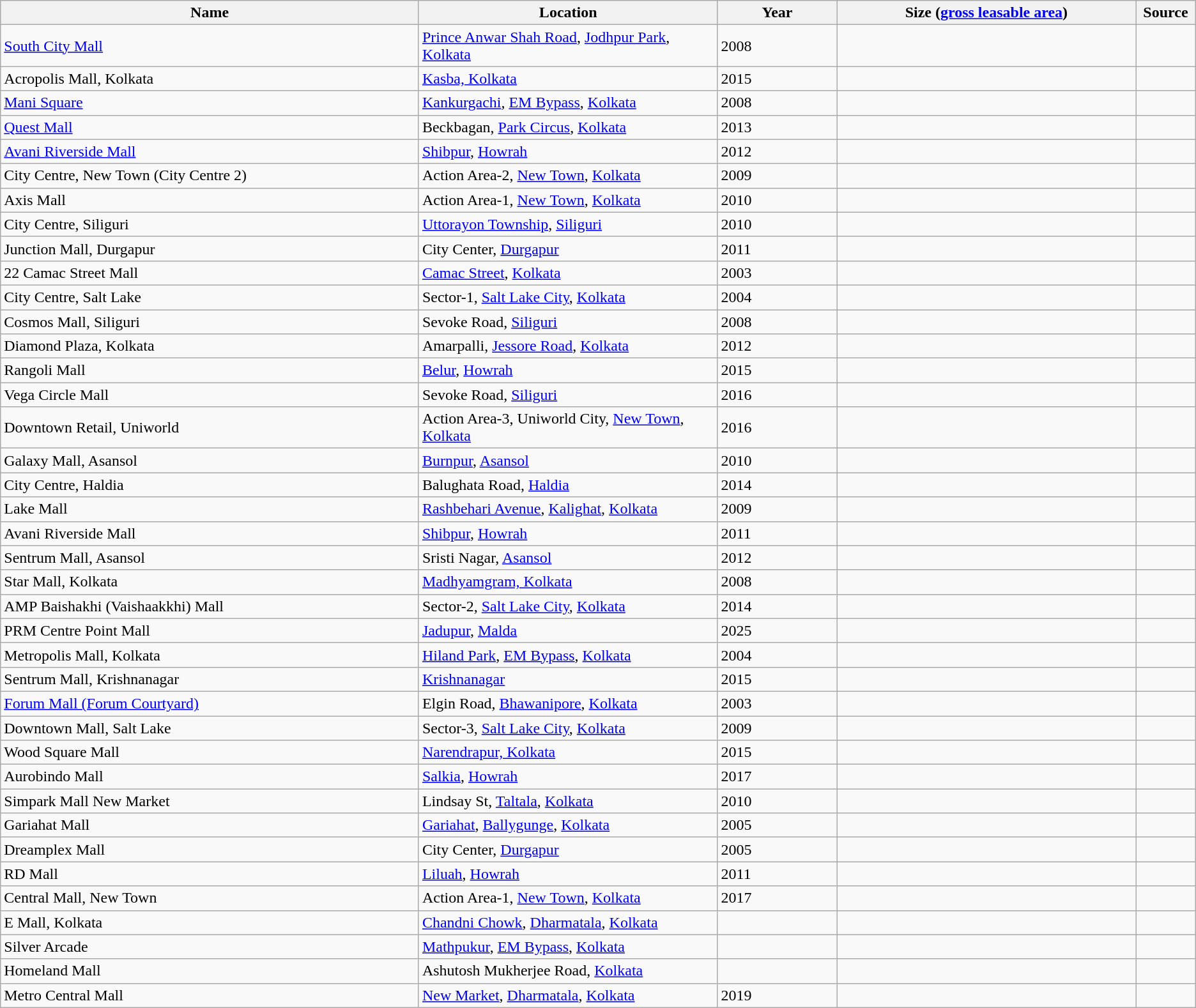<table class="wikitable sortable">
<tr>
<th style="width:35%;">Name</th>
<th style="width:25%;">Location</th>
<th style="width:10%;">Year</th>
<th style="width:25%;">Size (<a href='#'>gross leasable area</a>)</th>
<th style="width:5%;">Source</th>
</tr>
<tr>
<td><a href='#'>South City Mall</a></td>
<td><a href='#'>Prince Anwar Shah Road</a>, <a href='#'>Jodhpur Park</a>, <a href='#'>Kolkata</a></td>
<td>2008</td>
<td></td>
<td></td>
</tr>
<tr>
<td>Acropolis Mall, Kolkata</td>
<td><a href='#'>Kasba, Kolkata</a></td>
<td>2015</td>
<td></td>
<td></td>
</tr>
<tr>
<td><a href='#'>Mani Square</a></td>
<td><a href='#'>Kankurgachi</a>, <a href='#'>EM Bypass</a>, <a href='#'>Kolkata</a></td>
<td>2008</td>
<td></td>
<td></td>
</tr>
<tr>
<td><a href='#'>Quest Mall</a></td>
<td>Beckbagan, <a href='#'>Park Circus</a>, <a href='#'>Kolkata</a></td>
<td>2013</td>
<td></td>
<td></td>
</tr>
<tr>
<td><a href='#'>Avani Riverside Mall</a></td>
<td><a href='#'>Shibpur</a>, <a href='#'>Howrah</a></td>
<td>2012</td>
<td></td>
<td></td>
</tr>
<tr>
<td>City Centre, New Town (City Centre 2)</td>
<td>Action Area-2, <a href='#'>New Town</a>, <a href='#'>Kolkata</a></td>
<td>2009</td>
<td></td>
<td></td>
</tr>
<tr>
<td>Axis Mall</td>
<td>Action Area-1, <a href='#'>New Town</a>, <a href='#'>Kolkata</a></td>
<td>2010</td>
<td></td>
<td></td>
</tr>
<tr>
<td>City Centre, Siliguri</td>
<td><a href='#'>Uttorayon Township</a>, <a href='#'>Siliguri</a></td>
<td>2010</td>
<td></td>
<td></td>
</tr>
<tr>
<td>Junction Mall, Durgapur</td>
<td>City Center, <a href='#'>Durgapur</a></td>
<td>2011</td>
<td></td>
<td></td>
</tr>
<tr>
<td>22 Camac Street Mall</td>
<td><a href='#'>Camac Street</a>, <a href='#'>Kolkata</a></td>
<td>2003</td>
<td></td>
<td></td>
</tr>
<tr>
<td>City Centre, Salt Lake</td>
<td>Sector-1, <a href='#'>Salt Lake City</a>, <a href='#'>Kolkata</a></td>
<td>2004</td>
<td></td>
<td></td>
</tr>
<tr>
<td>Cosmos Mall, Siliguri</td>
<td>Sevoke Road, <a href='#'>Siliguri</a></td>
<td>2008</td>
<td></td>
<td></td>
</tr>
<tr>
<td>Diamond Plaza, Kolkata</td>
<td>Amarpalli, <a href='#'>Jessore Road</a>, <a href='#'>Kolkata</a></td>
<td>2012</td>
<td></td>
<td></td>
</tr>
<tr>
<td>Rangoli Mall</td>
<td><a href='#'>Belur</a>, <a href='#'>Howrah</a></td>
<td>2015</td>
<td></td>
<td></td>
</tr>
<tr>
<td>Vega Circle Mall</td>
<td>Sevoke Road, <a href='#'>Siliguri</a></td>
<td>2016</td>
<td></td>
<td></td>
</tr>
<tr>
<td>Downtown Retail, Uniworld</td>
<td>Action Area-3, Uniworld City, <a href='#'>New Town</a>, <a href='#'>Kolkata</a></td>
<td>2016</td>
<td></td>
<td></td>
</tr>
<tr>
<td>Galaxy Mall, Asansol</td>
<td><a href='#'>Burnpur</a>, <a href='#'>Asansol</a></td>
<td>2010</td>
<td></td>
<td></td>
</tr>
<tr>
<td>City Centre, Haldia</td>
<td>Balughata Road, <a href='#'>Haldia</a></td>
<td>2014</td>
<td></td>
<td></td>
</tr>
<tr>
<td>Lake Mall</td>
<td><a href='#'>Rashbehari Avenue</a>, <a href='#'>Kalighat</a>, <a href='#'>Kolkata</a></td>
<td>2009</td>
<td></td>
<td></td>
</tr>
<tr>
<td>Avani Riverside Mall</td>
<td><a href='#'>Shibpur</a>, <a href='#'>Howrah</a></td>
<td>2011</td>
<td></td>
<td></td>
</tr>
<tr>
<td>Sentrum Mall, Asansol</td>
<td>Sristi Nagar, <a href='#'>Asansol</a></td>
<td>2012</td>
<td></td>
<td></td>
</tr>
<tr>
<td>Star Mall, Kolkata</td>
<td><a href='#'>Madhyamgram, Kolkata</a></td>
<td>2008</td>
<td></td>
<td></td>
</tr>
<tr>
<td>AMP Baishakhi (Vaishaakkhi) Mall</td>
<td>Sector-2, <a href='#'>Salt Lake City</a>, <a href='#'>Kolkata</a></td>
<td>2014</td>
<td></td>
<td></td>
</tr>
<tr>
<td>PRM Centre Point Mall</td>
<td><a href='#'>Jadupur</a>, <a href='#'>Malda</a></td>
<td>2025</td>
<td></td>
<td></td>
</tr>
<tr>
<td>Metropolis Mall, Kolkata</td>
<td><a href='#'>Hiland Park</a>, <a href='#'>EM Bypass</a>, <a href='#'>Kolkata</a></td>
<td>2004</td>
<td></td>
<td></td>
</tr>
<tr>
<td>Sentrum Mall, Krishnanagar</td>
<td><a href='#'>Krishnanagar</a></td>
<td>2015</td>
<td></td>
<td></td>
</tr>
<tr>
<td><a href='#'>Forum Mall (Forum Courtyard)</a></td>
<td>Elgin Road, <a href='#'>Bhawanipore</a>, <a href='#'>Kolkata</a></td>
<td>2003</td>
<td></td>
<td></td>
</tr>
<tr>
<td>Downtown Mall, Salt Lake</td>
<td>Sector-3, <a href='#'>Salt Lake City</a>, <a href='#'>Kolkata</a></td>
<td>2009</td>
<td></td>
<td></td>
</tr>
<tr>
<td>Wood Square Mall</td>
<td><a href='#'>Narendrapur, Kolkata</a></td>
<td>2015</td>
<td></td>
<td></td>
</tr>
<tr>
<td>Aurobindo Mall</td>
<td><a href='#'>Salkia</a>, <a href='#'>Howrah</a></td>
<td>2017</td>
<td></td>
<td></td>
</tr>
<tr>
<td>Simpark Mall New Market</td>
<td>Lindsay St, <a href='#'>Taltala</a>, <a href='#'>Kolkata</a></td>
<td>2010</td>
<td></td>
<td></td>
</tr>
<tr>
<td>Gariahat Mall</td>
<td><a href='#'>Gariahat</a>, <a href='#'>Ballygunge</a>, <a href='#'>Kolkata</a></td>
<td>2005</td>
<td></td>
<td></td>
</tr>
<tr>
<td>Dreamplex Mall</td>
<td>City Center, <a href='#'>Durgapur</a></td>
<td>2005</td>
<td></td>
<td></td>
</tr>
<tr>
<td>RD Mall</td>
<td><a href='#'>Liluah</a>, <a href='#'>Howrah</a></td>
<td>2011</td>
<td></td>
<td></td>
</tr>
<tr>
<td>Central Mall, New Town</td>
<td>Action Area-1, <a href='#'>New Town</a>, <a href='#'>Kolkata</a></td>
<td>2017</td>
<td></td>
<td></td>
</tr>
<tr>
<td>E Mall, Kolkata</td>
<td><a href='#'>Chandni Chowk</a>, <a href='#'>Dharmatala</a>, <a href='#'>Kolkata</a></td>
<td></td>
<td></td>
<td></td>
</tr>
<tr>
<td>Silver Arcade</td>
<td><a href='#'>Mathpukur</a>, <a href='#'>EM Bypass</a>, <a href='#'>Kolkata</a></td>
<td></td>
<td></td>
<td></td>
</tr>
<tr>
<td>Homeland Mall</td>
<td>Ashutosh Mukherjee Road, <a href='#'>Kolkata</a></td>
<td></td>
<td></td>
<td></td>
</tr>
<tr>
<td>Metro Central Mall</td>
<td><a href='#'>New Market</a>, <a href='#'>Dharmatala</a>, <a href='#'>Kolkata</a></td>
<td>2019</td>
<td></td>
<td></td>
</tr>
</table>
